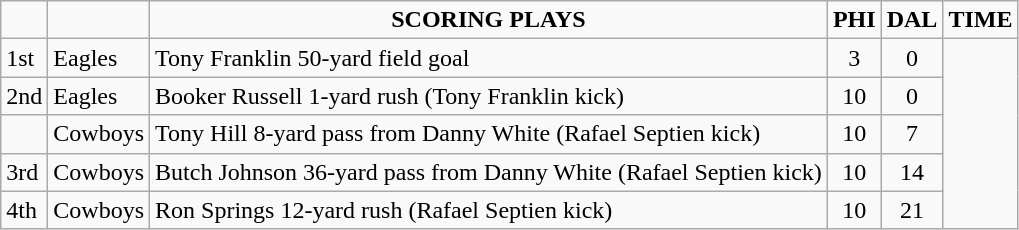<table class="wikitable">
<tr align="center">
<td></td>
<td></td>
<td><strong>SCORING PLAYS</strong></td>
<td><strong>PHI</strong></td>
<td><strong>DAL</strong></td>
<td><strong>TIME</strong></td>
</tr>
<tr>
<td>1st</td>
<td>Eagles</td>
<td>Tony Franklin 50-yard field goal</td>
<td align="center">3</td>
<td align="center">0</td>
</tr>
<tr>
<td>2nd</td>
<td>Eagles</td>
<td>Booker Russell 1-yard rush (Tony Franklin kick)</td>
<td align="center">10</td>
<td align="center">0</td>
</tr>
<tr>
<td></td>
<td>Cowboys</td>
<td>Tony Hill 8-yard pass from Danny White (Rafael Septien kick)</td>
<td align="center">10</td>
<td align="center">7</td>
</tr>
<tr>
<td>3rd</td>
<td>Cowboys</td>
<td>Butch Johnson 36-yard pass from Danny White (Rafael Septien kick)</td>
<td align="center">10</td>
<td align="center">14</td>
</tr>
<tr>
<td>4th</td>
<td>Cowboys</td>
<td>Ron Springs 12-yard rush (Rafael Septien kick)</td>
<td align="center">10</td>
<td align="center">21</td>
</tr>
</table>
